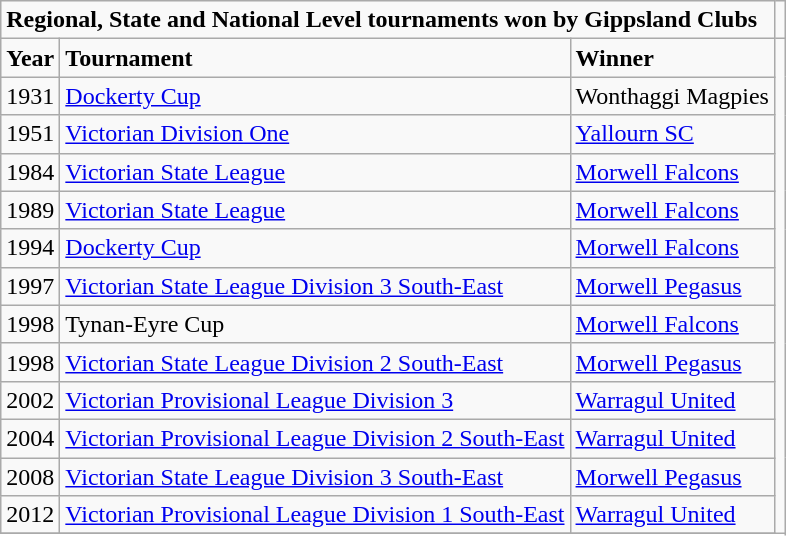<table class="wikitable mw-collapsible mw-collapsed">
<tr>
<td colspan="3"><strong>Regional, State and National Level tournaments won by Gippsland Clubs</strong></td>
<td></td>
</tr>
<tr>
<td><strong>Year</strong></td>
<td><strong>Tournament</strong></td>
<td><strong>Winner</strong></td>
</tr>
<tr>
<td>1931</td>
<td><a href='#'>Dockerty Cup</a></td>
<td>Wonthaggi Magpies</td>
</tr>
<tr>
<td>1951</td>
<td><a href='#'>Victorian Division One</a></td>
<td><a href='#'>Yallourn SC</a></td>
</tr>
<tr>
<td>1984</td>
<td><a href='#'>Victorian State League</a></td>
<td><a href='#'>Morwell Falcons</a></td>
</tr>
<tr>
<td>1989</td>
<td><a href='#'>Victorian State League</a></td>
<td><a href='#'>Morwell Falcons</a></td>
</tr>
<tr>
<td>1994</td>
<td><a href='#'>Dockerty Cup</a></td>
<td><a href='#'>Morwell Falcons</a></td>
</tr>
<tr>
<td>1997</td>
<td><a href='#'>Victorian State League Division 3 South-East</a></td>
<td><a href='#'>Morwell Pegasus</a></td>
</tr>
<tr>
<td>1998</td>
<td>Tynan-Eyre Cup</td>
<td><a href='#'>Morwell Falcons</a></td>
</tr>
<tr>
<td>1998</td>
<td><a href='#'>Victorian State League Division 2 South-East</a></td>
<td><a href='#'>Morwell Pegasus</a></td>
</tr>
<tr>
<td>2002</td>
<td><a href='#'>Victorian Provisional League Division 3</a></td>
<td><a href='#'>Warragul United</a></td>
</tr>
<tr>
<td>2004</td>
<td><a href='#'>Victorian Provisional League Division 2 South-East</a></td>
<td><a href='#'>Warragul United</a></td>
</tr>
<tr>
<td>2008</td>
<td><a href='#'>Victorian State League Division 3 South-East</a></td>
<td><a href='#'>Morwell Pegasus</a></td>
</tr>
<tr>
<td>2012</td>
<td><a href='#'>Victorian Provisional League Division 1 South-East</a></td>
<td><a href='#'>Warragul United</a></td>
</tr>
<tr>
</tr>
</table>
